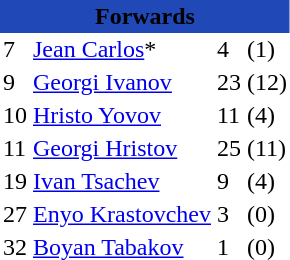<table class="toccolours" border="0" cellpadding="2" cellspacing="0" align="left" style="margin:0.5em;">
<tr>
<th colspan="4" align="center" bgcolor="#2049B7"><span>Forwards</span></th>
</tr>
<tr>
<td>7</td>
<td> <a href='#'>Jean Carlos</a>*</td>
<td>4</td>
<td>(1)</td>
</tr>
<tr>
<td>9</td>
<td> <a href='#'>Georgi Ivanov</a></td>
<td>23</td>
<td>(12)</td>
</tr>
<tr>
<td>10</td>
<td> <a href='#'>Hristo Yovov</a></td>
<td>11</td>
<td>(4)</td>
</tr>
<tr>
<td>11</td>
<td> <a href='#'>Georgi Hristov</a></td>
<td>25</td>
<td>(11)</td>
</tr>
<tr>
<td>19</td>
<td> <a href='#'>Ivan Tsachev</a></td>
<td>9</td>
<td>(4)</td>
</tr>
<tr>
<td>27</td>
<td> <a href='#'>Enyo Krastovchev</a></td>
<td>3</td>
<td>(0)</td>
</tr>
<tr>
<td>32</td>
<td> <a href='#'>Boyan Tabakov</a></td>
<td>1</td>
<td>(0)</td>
</tr>
<tr>
</tr>
</table>
